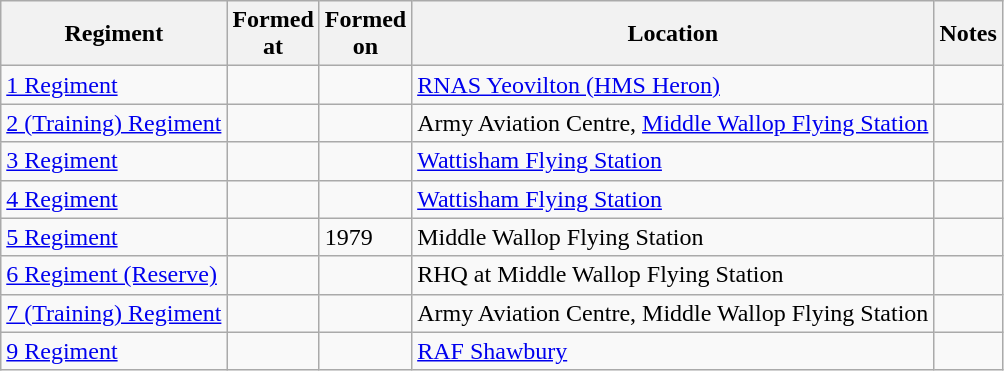<table class="wikitable sortable">
<tr>
<th>Regiment</th>
<th>Formed<br>at</th>
<th>Formed<br>on</th>
<th>Location</th>
<th>Notes</th>
</tr>
<tr>
<td><a href='#'>1 Regiment</a></td>
<td></td>
<td></td>
<td><a href='#'>RNAS Yeovilton (HMS Heron)</a></td>
<td></td>
</tr>
<tr>
<td><a href='#'>2 (Training) Regiment</a></td>
<td></td>
<td></td>
<td>Army Aviation Centre, <a href='#'>Middle Wallop Flying Station</a></td>
<td></td>
</tr>
<tr>
<td><a href='#'>3 Regiment</a></td>
<td></td>
<td></td>
<td><a href='#'>Wattisham Flying Station</a></td>
<td></td>
</tr>
<tr>
<td><a href='#'>4 Regiment</a></td>
<td></td>
<td></td>
<td><a href='#'>Wattisham Flying Station</a></td>
<td></td>
</tr>
<tr>
<td><a href='#'>5 Regiment</a></td>
<td></td>
<td>1979</td>
<td>Middle Wallop Flying Station</td>
<td></td>
</tr>
<tr>
<td><a href='#'>6 Regiment (Reserve)</a></td>
<td></td>
<td></td>
<td>RHQ at Middle Wallop Flying Station</td>
<td></td>
</tr>
<tr>
<td><a href='#'>7 (Training) Regiment</a></td>
<td></td>
<td></td>
<td>Army Aviation Centre, Middle Wallop Flying Station</td>
<td></td>
</tr>
<tr>
<td><a href='#'>9 Regiment</a></td>
<td></td>
<td></td>
<td><a href='#'>RAF Shawbury</a></td>
<td></td>
</tr>
</table>
